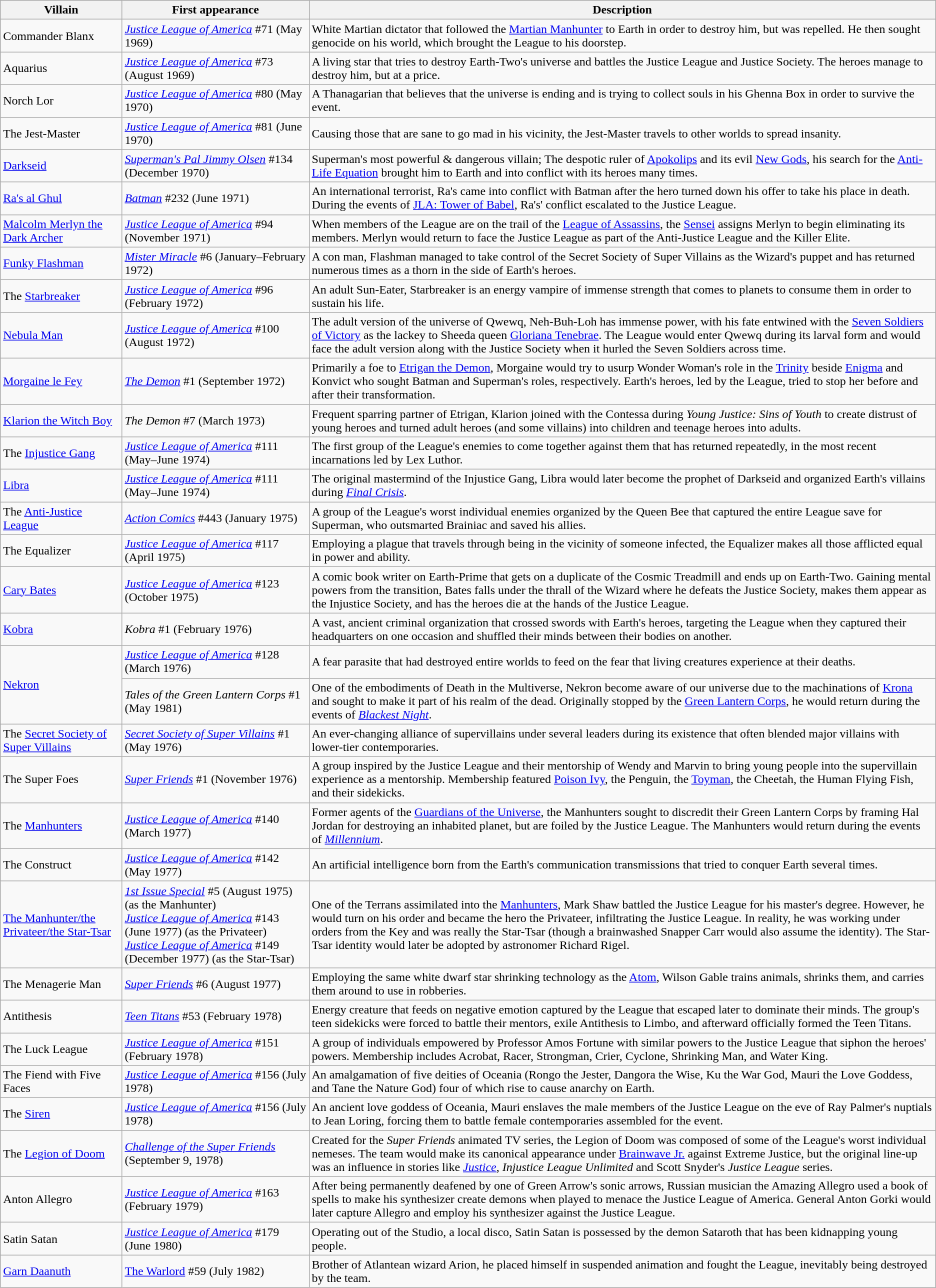<table class="wikitable">
<tr>
<th width="13%">Villain</th>
<th width="20%">First appearance</th>
<th width="67%">Description</th>
</tr>
<tr>
<td>Commander Blanx</td>
<td><em><a href='#'>Justice League of America</a></em> #71 (May 1969)</td>
<td>White Martian dictator that followed the <a href='#'>Martian Manhunter</a> to Earth in order to destroy him, but was repelled. He then sought genocide on his world, which brought the League to his doorstep.</td>
</tr>
<tr>
<td>Aquarius</td>
<td><em><a href='#'>Justice League of America</a></em> #73 (August 1969)</td>
<td>A living star that tries to destroy Earth-Two's universe and battles the Justice League and Justice Society. The heroes manage to destroy him, but at a price.</td>
</tr>
<tr>
<td>Norch Lor</td>
<td><em><a href='#'>Justice League of America</a></em> #80 (May 1970)</td>
<td>A Thanagarian that believes that the universe is ending and is trying to collect souls in his Ghenna Box in order to survive the event.</td>
</tr>
<tr>
<td>The Jest-Master</td>
<td><em><a href='#'>Justice League of America</a></em> #81 (June 1970)</td>
<td>Causing those that are sane to go mad in his vicinity, the Jest-Master travels to other worlds to spread insanity.</td>
</tr>
<tr>
<td><a href='#'>Darkseid</a></td>
<td><em><a href='#'>Superman's Pal Jimmy Olsen</a></em> #134 (December 1970)</td>
<td>Superman's most powerful & dangerous villain; The despotic ruler of <a href='#'>Apokolips</a> and its evil <a href='#'>New Gods</a>, his search for the <a href='#'>Anti-Life Equation</a> brought him to Earth and into conflict with its heroes many times.</td>
</tr>
<tr>
<td><a href='#'>Ra's al Ghul</a></td>
<td><em><a href='#'>Batman</a></em> #232 (June 1971)</td>
<td>An international terrorist, Ra's came into conflict with Batman after the hero turned down his offer to take his place in death. During the events of <a href='#'>JLA: Tower of Babel</a>, Ra's' conflict escalated to the Justice League.</td>
</tr>
<tr>
<td><a href='#'>Malcolm Merlyn the Dark Archer</a></td>
<td><em><a href='#'>Justice League of America</a></em> #94 (November 1971)</td>
<td>When members of the League are on the trail of the <a href='#'>League of Assassins</a>, the <a href='#'>Sensei</a> assigns Merlyn to begin eliminating its members. Merlyn would return to face the Justice League as part of the Anti-Justice League and the Killer Elite.</td>
</tr>
<tr>
<td><a href='#'>Funky Flashman</a></td>
<td><em><a href='#'>Mister Miracle</a></em> #6 (January–February 1972)</td>
<td>A con man, Flashman managed to take control of the Secret Society of Super Villains as the Wizard's puppet and has returned numerous times as a thorn in the side of Earth's heroes.</td>
</tr>
<tr>
<td>The <a href='#'>Starbreaker</a></td>
<td><em><a href='#'>Justice League of America</a></em> #96 (February 1972)</td>
<td>An adult Sun-Eater, Starbreaker is an energy vampire of immense strength that comes to planets to consume them in order to sustain his life.</td>
</tr>
<tr>
<td><a href='#'>Nebula Man</a></td>
<td><em><a href='#'>Justice League of America</a></em> #100 (August 1972)</td>
<td>The adult version of the universe of Qwewq, Neh-Buh-Loh has immense power, with his fate entwined with the <a href='#'>Seven Soldiers of Victory</a> as the lackey to Sheeda queen <a href='#'>Gloriana Tenebrae</a>. The League would enter Qwewq during its larval form and would face the adult version along with the Justice Society when it hurled the Seven Soldiers across time.</td>
</tr>
<tr>
<td><a href='#'>Morgaine le Fey</a></td>
<td><em><a href='#'>The Demon</a></em> #1 (September 1972)</td>
<td>Primarily a foe to <a href='#'>Etrigan the Demon</a>, Morgaine would try to usurp Wonder Woman's role in the <a href='#'>Trinity</a> beside <a href='#'>Enigma</a> and Konvict who sought Batman and Superman's roles, respectively. Earth's heroes, led by the League, tried to stop her before and after their transformation.</td>
</tr>
<tr>
<td><a href='#'>Klarion the Witch Boy</a></td>
<td><em>The Demon</em> #7 (March 1973)</td>
<td>Frequent sparring partner of Etrigan, Klarion joined with the Contessa during <em>Young Justice: Sins of Youth</em> to create distrust of young heroes and turned adult heroes (and some villains) into children and teenage heroes into adults.</td>
</tr>
<tr>
<td>The <a href='#'>Injustice Gang</a></td>
<td><em><a href='#'>Justice League of America</a></em> #111 (May–June 1974)</td>
<td>The first group of the League's enemies to come together against them that has returned repeatedly, in the most recent incarnations led by Lex Luthor.</td>
</tr>
<tr>
<td><a href='#'>Libra</a></td>
<td><em><a href='#'>Justice League of America</a></em> #111 (May–June 1974)</td>
<td>The original mastermind of the Injustice Gang, Libra would later become the prophet of Darkseid and organized Earth's villains during <em><a href='#'>Final Crisis</a></em>.</td>
</tr>
<tr>
<td>The <a href='#'>Anti-Justice League</a></td>
<td><em><a href='#'>Action Comics</a></em> #443 (January 1975)</td>
<td>A group of the League's worst individual enemies organized by the Queen Bee that captured the entire League save for Superman, who outsmarted Brainiac and saved his allies.</td>
</tr>
<tr>
<td>The Equalizer</td>
<td><em><a href='#'>Justice League of America</a></em> #117 (April 1975)</td>
<td>Employing a plague that travels through being in the vicinity of someone infected, the Equalizer makes all those afflicted equal in power and ability.</td>
</tr>
<tr>
<td><a href='#'>Cary Bates</a></td>
<td><em><a href='#'>Justice League of America</a></em> #123 (October 1975)</td>
<td>A comic book writer on Earth-Prime that gets on a duplicate of the Cosmic Treadmill and ends up on Earth-Two. Gaining mental powers from the transition, Bates falls under the thrall of the Wizard where he defeats the Justice Society, makes them appear as the Injustice Society, and has the heroes die at the hands of the Justice League.</td>
</tr>
<tr>
<td><a href='#'>Kobra</a></td>
<td><em>Kobra</em> #1 (February 1976)</td>
<td>A vast, ancient criminal organization that crossed swords with Earth's heroes, targeting the League when they captured their headquarters on one occasion and shuffled their minds between their bodies on another.</td>
</tr>
<tr>
<td rowspan=2><a href='#'>Nekron</a></td>
<td><em><a href='#'>Justice League of America</a></em> #128 (March 1976)</td>
<td>A fear parasite that had destroyed entire worlds to feed on the fear that living creatures experience at their deaths.</td>
</tr>
<tr>
<td><em>Tales of the Green Lantern Corps</em> #1 (May 1981)</td>
<td>One of the embodiments of Death in the Multiverse, Nekron become aware of our universe due to the machinations of <a href='#'>Krona</a> and sought to make it part of his realm of the dead. Originally stopped by the <a href='#'>Green Lantern Corps</a>, he would return during the events of <em><a href='#'>Blackest Night</a></em>.</td>
</tr>
<tr>
<td>The <a href='#'>Secret Society of Super Villains</a></td>
<td><em><a href='#'>Secret Society of Super Villains</a></em> #1 (May 1976)</td>
<td>An ever-changing alliance of supervillains under several leaders during its existence that often blended major villains with lower-tier contemporaries.</td>
</tr>
<tr>
<td>The Super Foes</td>
<td><em><a href='#'>Super Friends</a></em> #1 (November 1976)</td>
<td>A group inspired by the Justice League and their mentorship of Wendy and Marvin to bring young people into the supervillain experience as a mentorship. Membership featured <a href='#'>Poison Ivy</a>, the Penguin, the <a href='#'>Toyman</a>, the Cheetah, the Human Flying Fish, and their sidekicks.</td>
</tr>
<tr>
<td>The <a href='#'>Manhunters</a></td>
<td><em><a href='#'>Justice League of America</a></em> #140 (March 1977)</td>
<td>Former agents of the <a href='#'>Guardians of the Universe</a>, the Manhunters sought to discredit their Green Lantern Corps by framing Hal Jordan for destroying an inhabited planet, but are foiled by the Justice League. The Manhunters would return during the events of <em><a href='#'>Millennium</a></em>.</td>
</tr>
<tr>
<td>The Construct</td>
<td><em><a href='#'>Justice League of America</a></em> #142 (May 1977)</td>
<td>An artificial intelligence born from the Earth's communication transmissions that tried to conquer Earth several times.</td>
</tr>
<tr>
<td><a href='#'>The Manhunter/the Privateer/the Star-Tsar</a></td>
<td><em><a href='#'>1st Issue Special</a></em> #5 (August 1975) (as the Manhunter)<br><em><a href='#'>Justice League of America</a></em> #143 (June 1977) (as the Privateer)<br><em><a href='#'>Justice League of America</a></em> #149 (December 1977) (as the Star-Tsar)</td>
<td>One of the Terrans assimilated into the <a href='#'>Manhunters</a>, Mark Shaw battled the Justice League for his master's degree. However, he would turn on his order and became the hero the Privateer, infiltrating the Justice League. In reality, he was working under orders from the Key and was really the Star-Tsar (though a brainwashed Snapper Carr would also assume the identity). The Star-Tsar identity would later be adopted by astronomer Richard Rigel.</td>
</tr>
<tr>
<td>The Menagerie Man</td>
<td><em><a href='#'>Super Friends</a></em> #6 (August 1977)</td>
<td>Employing the same white dwarf star shrinking technology as the <a href='#'>Atom</a>, Wilson Gable trains animals, shrinks them, and carries them around to use in robberies.</td>
</tr>
<tr>
<td>Antithesis</td>
<td><em><a href='#'>Teen Titans</a></em> #53 (February 1978)</td>
<td>Energy creature that feeds on negative emotion captured by the League that escaped later to dominate their minds. The group's teen sidekicks were forced to battle their mentors, exile Antithesis to Limbo, and afterward officially formed the Teen Titans.</td>
</tr>
<tr>
<td>The Luck League</td>
<td><em><a href='#'>Justice League of America</a></em> #151 (February 1978)</td>
<td>A group of individuals empowered by Professor Amos Fortune with similar powers to the Justice League that siphon the heroes' powers. Membership includes Acrobat, Racer, Strongman, Crier, Cyclone, Shrinking Man, and Water King.</td>
</tr>
<tr>
<td>The Fiend with Five Faces</td>
<td><em><a href='#'>Justice League of America</a></em> #156 (July 1978)</td>
<td>An amalgamation of five deities of Oceania (Rongo the Jester, Dangora the Wise, Ku the War God, Mauri the Love Goddess, and Tane the Nature God) four of which rise to cause anarchy on Earth.</td>
</tr>
<tr>
<td>The <a href='#'>Siren</a></td>
<td><em><a href='#'>Justice League of America</a></em> #156 (July 1978)</td>
<td>An ancient love goddess of Oceania, Mauri enslaves the male members of the Justice League on the eve of Ray Palmer's nuptials to Jean Loring, forcing them to battle female contemporaries assembled for the event.</td>
</tr>
<tr>
<td>The <a href='#'>Legion of Doom</a></td>
<td><em><a href='#'>Challenge of the Super Friends</a></em> (September 9, 1978)</td>
<td>Created for the <em>Super Friends</em> animated TV series, the Legion of Doom was composed of some of the League's worst individual nemeses. The team would make its canonical appearance under <a href='#'>Brainwave Jr.</a> against Extreme Justice, but the original line-up was an influence in stories like <em><a href='#'>Justice</a></em>, <em>Injustice League Unlimited</em> and Scott Snyder's <em>Justice League</em> series.</td>
</tr>
<tr>
<td>Anton Allegro</td>
<td><em><a href='#'>Justice League of America</a></em> #163 (February 1979)</td>
<td>After being permanently deafened by one of Green Arrow's sonic arrows, Russian musician the Amazing Allegro used a book of spells to make his synthesizer create demons when played to menace the Justice League of America. General Anton Gorki would later capture Allegro and employ his synthesizer against the Justice League.</td>
</tr>
<tr>
<td>Satin Satan</td>
<td><em><a href='#'>Justice League of America</a></em> #179 (June 1980)</td>
<td>Operating out of the Studio, a local disco, Satin Satan is possessed by the demon Sataroth that has been kidnapping young people.</td>
</tr>
<tr>
<td><a href='#'>Garn Daanuth</a></td>
<td><a href='#'>The Warlord</a> #59 (July 1982)</td>
<td>Brother of Atlantean wizard Arion, he placed himself in suspended animation and fought the League, inevitably being destroyed by the team.</td>
</tr>
</table>
